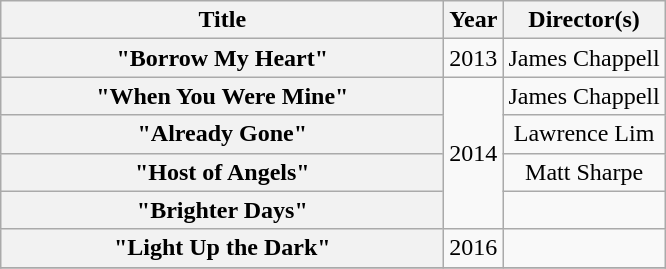<table class="wikitable plainrowheaders" style="text-align:center;">
<tr>
<th scope="col" style="width:18em;">Title</th>
<th scope="col">Year</th>
<th scope="col">Director(s)</th>
</tr>
<tr>
<th scope="row">"Borrow My Heart"</th>
<td>2013</td>
<td>James Chappell</td>
</tr>
<tr>
<th scope="row">"When You Were Mine"</th>
<td rowspan="4">2014</td>
<td>James Chappell</td>
</tr>
<tr>
<th scope="row">"Already Gone"</th>
<td>Lawrence Lim</td>
</tr>
<tr>
<th scope="row">"Host of Angels"</th>
<td>Matt Sharpe</td>
</tr>
<tr>
<th scope="row">"Brighter Days"</th>
<td></td>
</tr>
<tr>
<th scope="row">"Light Up the Dark"</th>
<td>2016</td>
<td></td>
</tr>
<tr>
</tr>
</table>
